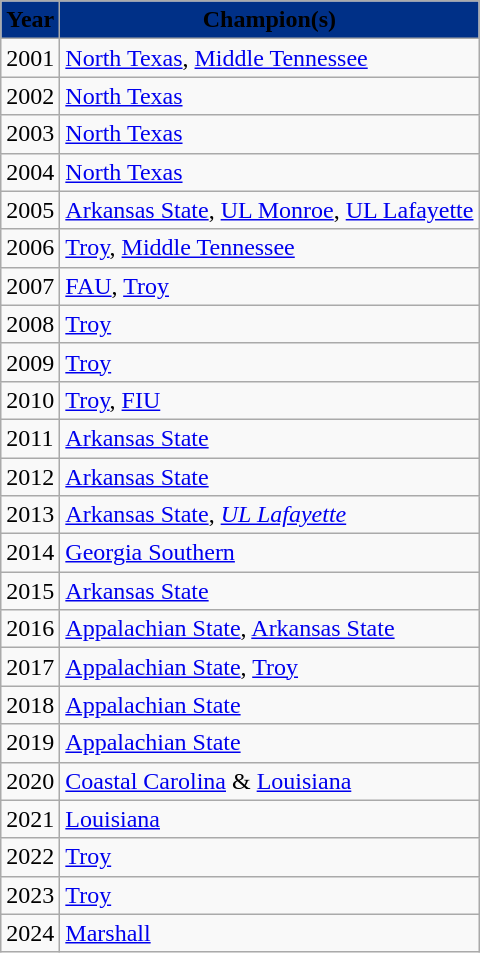<table class="wikitable">
<tr>
<th style="background:#003087;"><span> Year</span></th>
<th style="background:#003087;"><span> Champion(s) </span></th>
</tr>
<tr>
<td>2001</td>
<td><a href='#'>North Texas</a>, <a href='#'>Middle Tennessee</a></td>
</tr>
<tr>
<td>2002</td>
<td><a href='#'>North Texas</a></td>
</tr>
<tr>
<td>2003</td>
<td><a href='#'>North Texas</a></td>
</tr>
<tr>
<td>2004</td>
<td><a href='#'>North Texas</a></td>
</tr>
<tr>
<td>2005</td>
<td><a href='#'>Arkansas State</a>, <a href='#'>UL Monroe</a>, <a href='#'>UL Lafayette</a></td>
</tr>
<tr>
<td>2006</td>
<td><a href='#'>Troy</a>, <a href='#'>Middle Tennessee</a></td>
</tr>
<tr>
<td>2007</td>
<td><a href='#'>FAU</a>, <a href='#'>Troy</a></td>
</tr>
<tr>
<td>2008</td>
<td><a href='#'>Troy</a></td>
</tr>
<tr>
<td>2009</td>
<td><a href='#'>Troy</a></td>
</tr>
<tr>
<td>2010</td>
<td><a href='#'>Troy</a>, <a href='#'>FIU</a></td>
</tr>
<tr>
<td>2011</td>
<td><a href='#'>Arkansas State</a></td>
</tr>
<tr>
<td>2012</td>
<td><a href='#'>Arkansas State</a></td>
</tr>
<tr>
<td>2013</td>
<td><a href='#'>Arkansas State</a>, <em><a href='#'>UL Lafayette</a></em></td>
</tr>
<tr>
<td>2014</td>
<td><a href='#'>Georgia Southern</a></td>
</tr>
<tr>
<td>2015</td>
<td><a href='#'>Arkansas State</a></td>
</tr>
<tr>
<td>2016</td>
<td><a href='#'>Appalachian State</a>, <a href='#'>Arkansas State</a></td>
</tr>
<tr>
<td>2017</td>
<td><a href='#'>Appalachian State</a>, <a href='#'>Troy</a></td>
</tr>
<tr>
<td>2018</td>
<td><a href='#'>Appalachian State</a></td>
</tr>
<tr>
<td>2019</td>
<td><a href='#'>Appalachian State</a></td>
</tr>
<tr>
<td>2020</td>
<td><a href='#'>Coastal Carolina</a> & <a href='#'>Louisiana</a></td>
</tr>
<tr>
<td>2021</td>
<td><a href='#'>Louisiana</a></td>
</tr>
<tr>
<td>2022</td>
<td><a href='#'>Troy</a></td>
</tr>
<tr>
<td>2023</td>
<td><a href='#'>Troy</a></td>
</tr>
<tr>
<td>2024</td>
<td><a href='#'>Marshall</a></td>
</tr>
</table>
